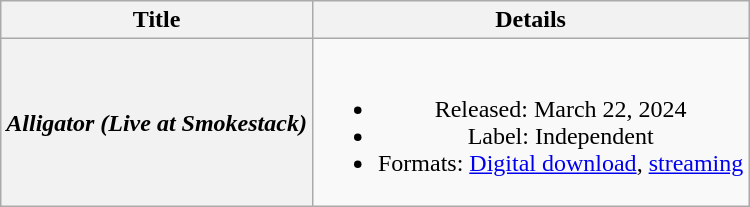<table class="wikitable plainrowheaders" style="text-align:center;">
<tr>
<th scope="col">Title</th>
<th scope="col">Details</th>
</tr>
<tr>
<th scope="row"><em>Alligator (Live at Smokestack)</em></th>
<td><br><ul><li>Released: March 22, 2024</li><li>Label:  Independent</li><li>Formats: <a href='#'>Digital download</a>, <a href='#'>streaming</a></li></ul></td>
</tr>
</table>
